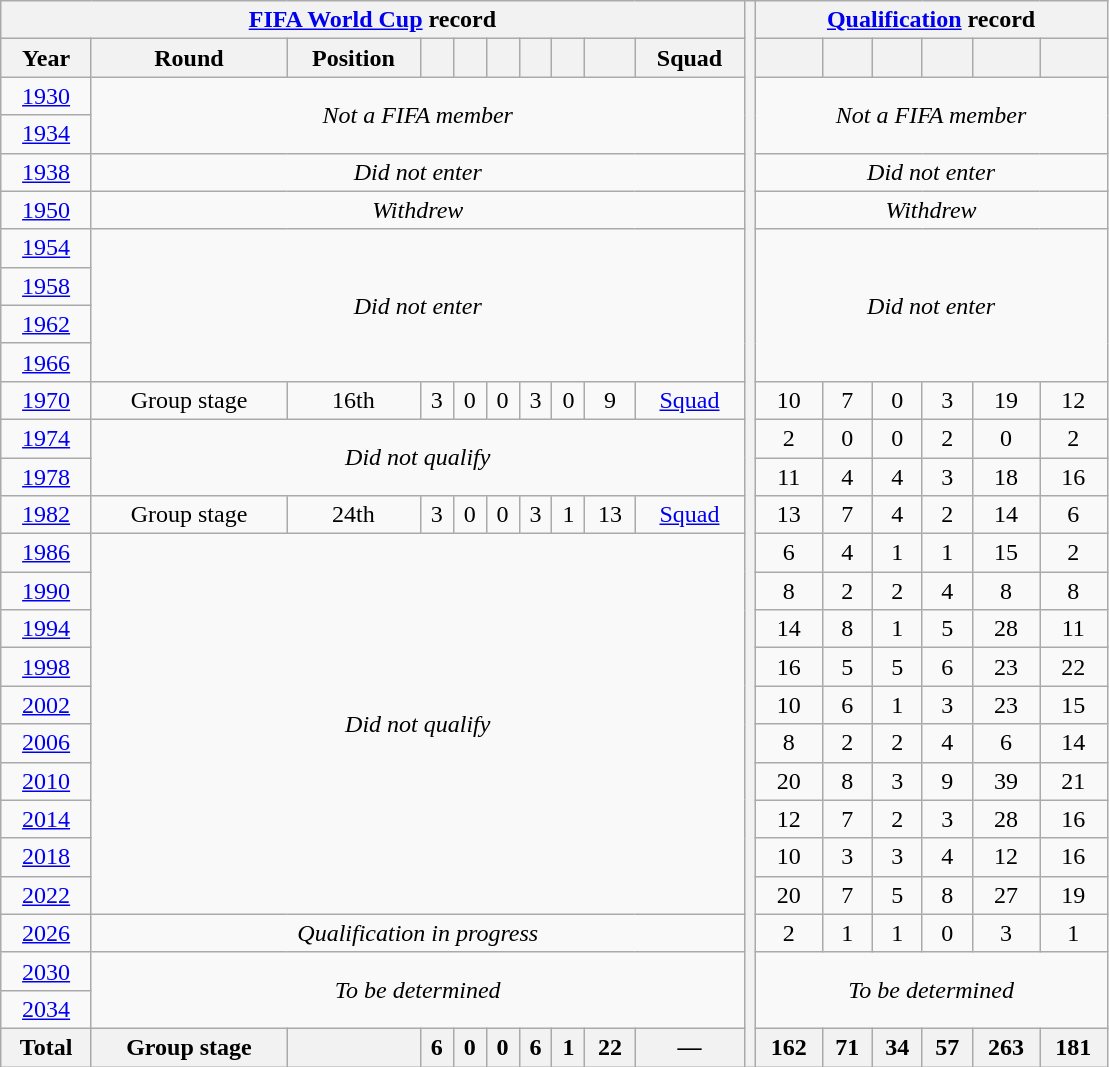<table class="wikitable" style="text-align: center;">
<tr>
<th colspan=10><a href='#'>FIFA World Cup</a> record</th>
<th width=1% rowspan=28></th>
<th colspan=7><a href='#'>Qualification</a> record</th>
</tr>
<tr>
<th>Year</th>
<th>Round</th>
<th>Position</th>
<th></th>
<th></th>
<th></th>
<th></th>
<th></th>
<th></th>
<th>Squad</th>
<th></th>
<th></th>
<th></th>
<th></th>
<th></th>
<th></th>
</tr>
<tr>
<td> <a href='#'>1930</a></td>
<td colspan=9 rowspan=2><em>Not a FIFA member</em></td>
<td colspan=7 rowspan=2><em>Not a FIFA member</em></td>
</tr>
<tr>
<td> <a href='#'>1934</a></td>
</tr>
<tr>
<td> <a href='#'>1938</a></td>
<td colspan=9><em>Did not enter</em></td>
<td colspan=7><em>Did not enter</em></td>
</tr>
<tr>
<td> <a href='#'>1950</a></td>
<td colspan=9><em>Withdrew</em></td>
<td colspan=7><em>Withdrew</em></td>
</tr>
<tr>
<td> <a href='#'>1954</a></td>
<td colspan=9 rowspan=4><em>Did not enter</em></td>
<td colspan=7 rowspan=4><em>Did not enter</em></td>
</tr>
<tr>
<td> <a href='#'>1958</a></td>
</tr>
<tr>
<td> <a href='#'>1962</a></td>
</tr>
<tr>
<td> <a href='#'>1966</a></td>
</tr>
<tr>
<td> <a href='#'>1970</a></td>
<td>Group stage</td>
<td>16th</td>
<td>3</td>
<td>0</td>
<td>0</td>
<td>3</td>
<td>0</td>
<td>9</td>
<td><a href='#'>Squad</a></td>
<td>10</td>
<td>7</td>
<td>0</td>
<td>3</td>
<td>19</td>
<td>12</td>
</tr>
<tr>
<td> <a href='#'>1974</a></td>
<td colspan=9 rowspan=2><em>Did not qualify</em></td>
<td>2</td>
<td>0</td>
<td>0</td>
<td>2</td>
<td>0</td>
<td>2</td>
</tr>
<tr>
<td> <a href='#'>1978</a></td>
<td>11</td>
<td>4</td>
<td>4</td>
<td>3</td>
<td>18</td>
<td>16</td>
</tr>
<tr>
<td> <a href='#'>1982</a></td>
<td>Group stage</td>
<td>24th</td>
<td>3</td>
<td>0</td>
<td>0</td>
<td>3</td>
<td>1</td>
<td>13</td>
<td><a href='#'>Squad</a></td>
<td>13</td>
<td>7</td>
<td>4</td>
<td>2</td>
<td>14</td>
<td>6</td>
</tr>
<tr>
<td> <a href='#'>1986</a></td>
<td colspan=9 rowspan=10><em>Did not qualify</em></td>
<td>6</td>
<td>4</td>
<td>1</td>
<td>1</td>
<td>15</td>
<td>2</td>
</tr>
<tr>
<td> <a href='#'>1990</a></td>
<td>8</td>
<td>2</td>
<td>2</td>
<td>4</td>
<td>8</td>
<td>8</td>
</tr>
<tr>
<td> <a href='#'>1994</a></td>
<td>14</td>
<td>8</td>
<td>1</td>
<td>5</td>
<td>28</td>
<td>11</td>
</tr>
<tr>
<td> <a href='#'>1998</a></td>
<td>16</td>
<td>5</td>
<td>5</td>
<td>6</td>
<td>23</td>
<td>22</td>
</tr>
<tr>
<td>  <a href='#'>2002</a></td>
<td>10</td>
<td>6</td>
<td>1</td>
<td>3</td>
<td>23</td>
<td>15</td>
</tr>
<tr>
<td> <a href='#'>2006</a></td>
<td>8</td>
<td>2</td>
<td>2</td>
<td>4</td>
<td>6</td>
<td>14</td>
</tr>
<tr>
<td> <a href='#'>2010</a></td>
<td>20</td>
<td>8</td>
<td>3</td>
<td>9</td>
<td>39</td>
<td>21</td>
</tr>
<tr>
<td> <a href='#'>2014</a></td>
<td>12</td>
<td>7</td>
<td>2</td>
<td>3</td>
<td>28</td>
<td>16</td>
</tr>
<tr>
<td> <a href='#'>2018</a></td>
<td>10</td>
<td>3</td>
<td>3</td>
<td>4</td>
<td>12</td>
<td>16</td>
</tr>
<tr>
<td> <a href='#'>2022</a></td>
<td>20</td>
<td>7</td>
<td>5</td>
<td>8</td>
<td>27</td>
<td>19</td>
</tr>
<tr>
<td>   <a href='#'>2026</a></td>
<td colspan=9><em>Qualification in progress</em></td>
<td>2</td>
<td>1</td>
<td>1</td>
<td>0</td>
<td>3</td>
<td>1</td>
</tr>
<tr>
<td>   <a href='#'>2030</a></td>
<td colspan=9 rowspan=2><em>To be determined</em></td>
<td colspan=7 rowspan=2><em>To be determined</em></td>
</tr>
<tr>
<td> <a href='#'>2034</a></td>
</tr>
<tr>
<th>Total</th>
<th>Group stage</th>
<th></th>
<th>6</th>
<th>0</th>
<th>0</th>
<th>6</th>
<th>1</th>
<th>22</th>
<th>—</th>
<th>162</th>
<th>71</th>
<th>34</th>
<th>57</th>
<th>263</th>
<th>181</th>
</tr>
</table>
